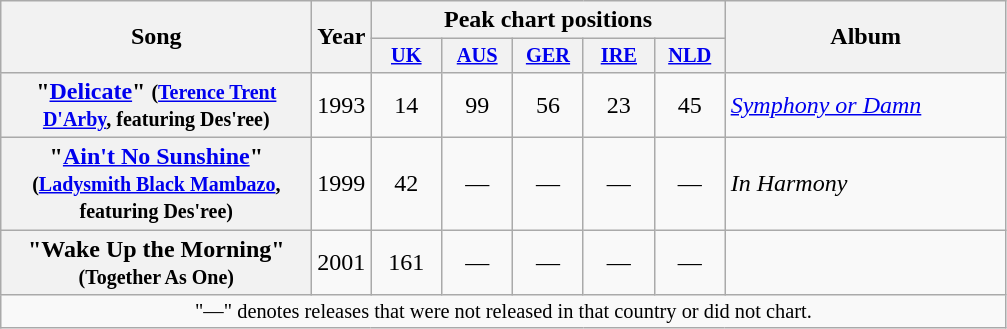<table class="wikitable plainrowheaders" style="text-align:center">
<tr>
<th style="width:200px;" rowspan="2">Song</th>
<th style="width:30px;" rowspan="2">Year</th>
<th colspan="5">Peak chart positions</th>
<th style="width:180px;" rowspan="2">Album</th>
</tr>
<tr>
<th style="width:3em; font-size:85%;"><a href='#'>UK</a><br></th>
<th style="width:3em; font-size:85%;"><a href='#'>AUS</a><br></th>
<th style="width:3em; font-size:85%;"><a href='#'>GER</a><br></th>
<th style="width:3em; font-size:85%;"><a href='#'>IRE</a><br></th>
<th style="width:3em; font-size:85%;"><a href='#'>NLD</a><br></th>
</tr>
<tr>
<th scope="row">"<a href='#'>Delicate</a>" <small>(<a href='#'>Terence Trent D'Arby</a>, featuring Des'ree)</small></th>
<td>1993</td>
<td>14</td>
<td>99</td>
<td>56</td>
<td>23</td>
<td>45</td>
<td style="text-align:left;"><em><a href='#'>Symphony or Damn</a></em></td>
</tr>
<tr>
<th scope="row">"<a href='#'>Ain't No Sunshine</a>" <small>(<a href='#'>Ladysmith Black Mambazo</a>, featuring Des'ree)</small></th>
<td>1999</td>
<td>42</td>
<td>—</td>
<td>—</td>
<td>—</td>
<td>—</td>
<td style="text-align:left;"><em>In Harmony</em></td>
</tr>
<tr>
<th scope="row">"Wake Up the Morning" <small>(Together As One)</small></th>
<td>2001</td>
<td>161</td>
<td>—</td>
<td>—</td>
<td>—</td>
<td>—</td>
<td style="text-align:left;"></td>
</tr>
<tr>
<td colspan="8" style="font-size:85%">"—" denotes releases that were not released in that country or did not chart.</td>
</tr>
</table>
